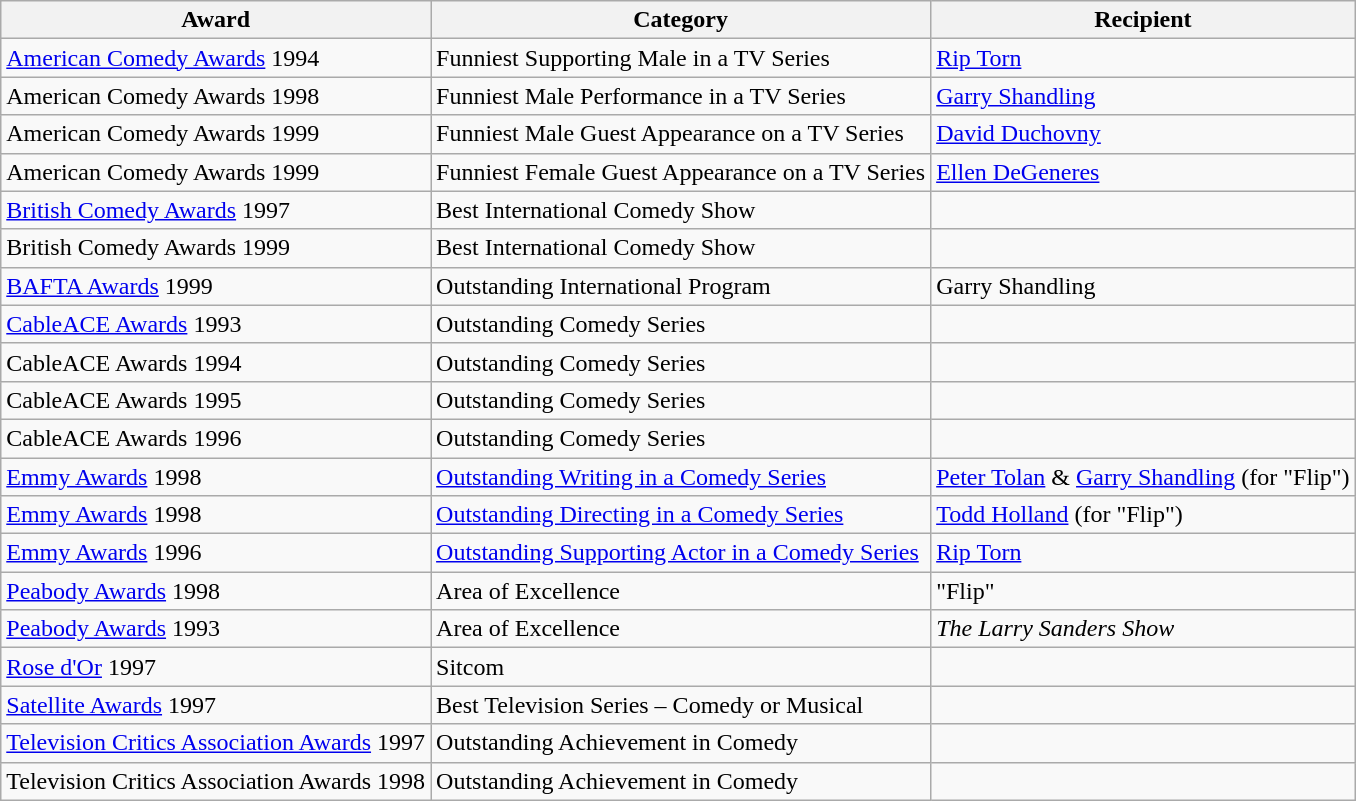<table class="wikitable">
<tr>
<th>Award</th>
<th>Category</th>
<th>Recipient</th>
</tr>
<tr>
<td><a href='#'>American Comedy Awards</a> 1994</td>
<td>Funniest Supporting Male in a TV Series</td>
<td><a href='#'>Rip Torn</a></td>
</tr>
<tr>
<td>American Comedy Awards 1998</td>
<td>Funniest Male Performance in a TV Series</td>
<td><a href='#'>Garry Shandling</a></td>
</tr>
<tr>
<td>American Comedy Awards 1999</td>
<td>Funniest Male Guest Appearance on a TV Series</td>
<td><a href='#'>David Duchovny</a></td>
</tr>
<tr>
<td>American Comedy Awards 1999</td>
<td>Funniest Female Guest Appearance on a TV Series</td>
<td><a href='#'>Ellen DeGeneres</a></td>
</tr>
<tr>
<td><a href='#'>British Comedy Awards</a> 1997</td>
<td>Best International Comedy Show</td>
<td></td>
</tr>
<tr>
<td>British Comedy Awards 1999</td>
<td>Best International Comedy Show</td>
<td></td>
</tr>
<tr>
<td><a href='#'>BAFTA Awards</a> 1999</td>
<td>Outstanding International Program</td>
<td>Garry Shandling</td>
</tr>
<tr>
<td><a href='#'>CableACE Awards</a> 1993</td>
<td>Outstanding Comedy Series</td>
<td></td>
</tr>
<tr>
<td>CableACE Awards 1994</td>
<td>Outstanding Comedy Series</td>
<td></td>
</tr>
<tr>
<td>CableACE Awards 1995</td>
<td>Outstanding Comedy Series</td>
<td></td>
</tr>
<tr>
<td>CableACE Awards 1996</td>
<td>Outstanding Comedy Series</td>
<td></td>
</tr>
<tr>
<td><a href='#'>Emmy Awards</a> 1998</td>
<td><a href='#'>Outstanding Writing in a Comedy Series</a></td>
<td><a href='#'>Peter Tolan</a> & <a href='#'>Garry Shandling</a> (for "Flip")</td>
</tr>
<tr>
<td><a href='#'>Emmy Awards</a> 1998</td>
<td><a href='#'>Outstanding Directing in a Comedy Series</a></td>
<td><a href='#'>Todd Holland</a> (for "Flip")</td>
</tr>
<tr>
<td><a href='#'>Emmy Awards</a> 1996</td>
<td><a href='#'>Outstanding Supporting Actor in a Comedy Series</a></td>
<td><a href='#'>Rip Torn</a></td>
</tr>
<tr>
<td><a href='#'>Peabody Awards</a> 1998</td>
<td>Area of Excellence</td>
<td>"Flip"</td>
</tr>
<tr>
<td><a href='#'>Peabody Awards</a> 1993</td>
<td>Area of Excellence</td>
<td><em>The Larry Sanders Show</em></td>
</tr>
<tr>
<td><a href='#'>Rose d'Or</a> 1997</td>
<td>Sitcom</td>
<td></td>
</tr>
<tr>
<td><a href='#'>Satellite Awards</a> 1997</td>
<td>Best Television Series – Comedy or Musical</td>
<td></td>
</tr>
<tr>
<td><a href='#'>Television Critics Association Awards</a> 1997</td>
<td>Outstanding Achievement in Comedy</td>
<td></td>
</tr>
<tr>
<td>Television Critics Association Awards 1998</td>
<td>Outstanding Achievement in Comedy</td>
<td></td>
</tr>
</table>
